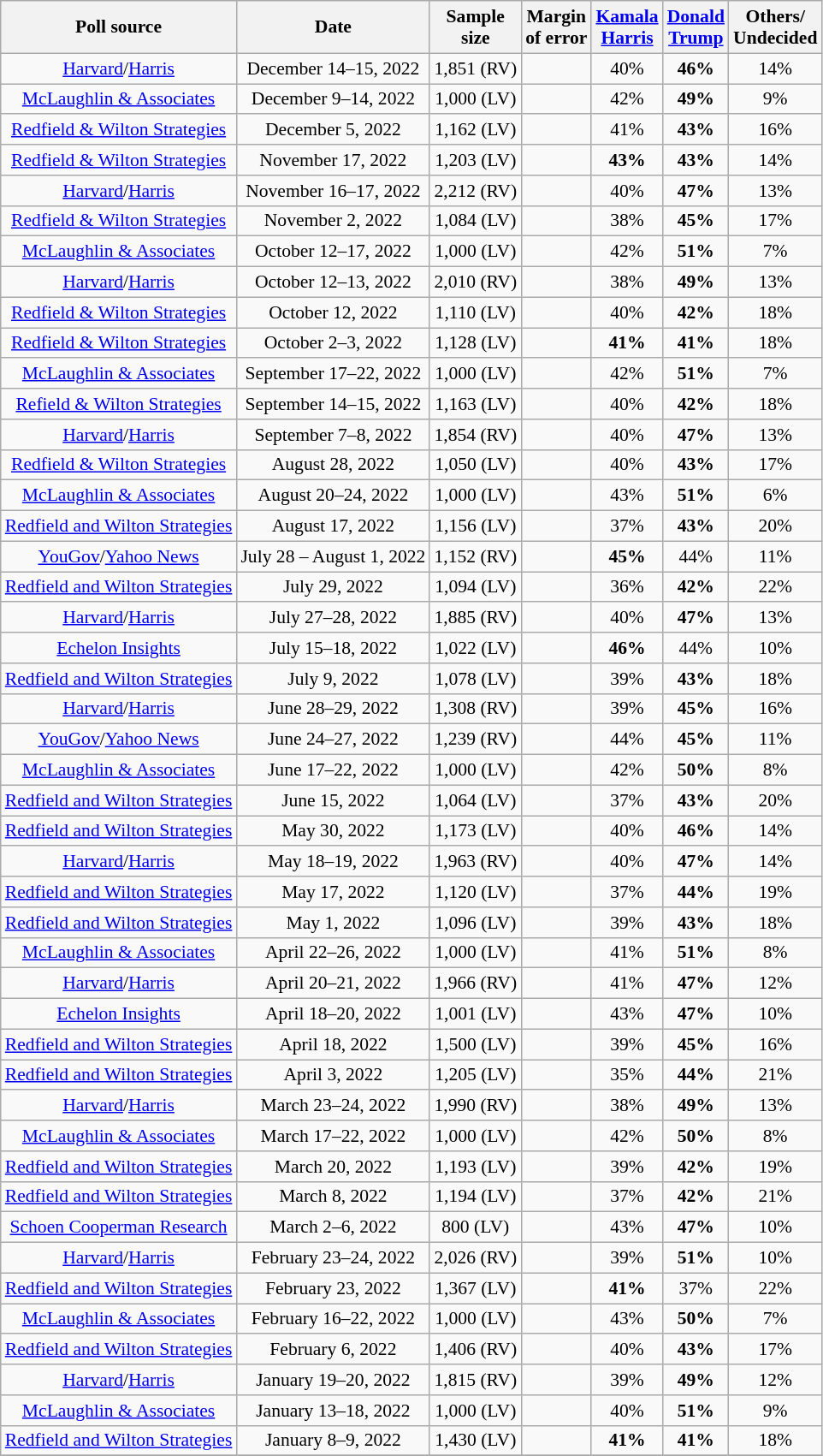<table class="wikitable collapsible collapsed" style="text-align:center;font-size:90%;line-height:17px">
<tr>
<th>Poll source</th>
<th>Date</th>
<th>Sample<br>size</th>
<th>Margin<br>of error</th>
<th class="unsortable"><a href='#'>Kamala<br>Harris</a><br><small></small></th>
<th class="unsortable"><a href='#'>Donald<br>Trump</a><br><small></small></th>
<th class="unsortable">Others/<br>Undecided</th>
</tr>
<tr>
<td><a href='#'>Harvard</a>/<a href='#'>Harris</a></td>
<td data-sort-value="2022-12-15">December 14–15, 2022</td>
<td>1,851 (RV)</td>
<td></td>
<td>40%</td>
<td><strong>46%</strong></td>
<td>14%</td>
</tr>
<tr>
<td><a href='#'>McLaughlin & Associates</a></td>
<td data-sort-value="2022-12-14">December 9–14, 2022</td>
<td>1,000 (LV)</td>
<td></td>
<td>42%</td>
<td><strong>49%</strong></td>
<td>9%</td>
</tr>
<tr>
<td><a href='#'>Redfield & Wilton Strategies</a></td>
<td data-sort-value="2022-12-05">December 5, 2022</td>
<td>1,162 (LV)</td>
<td></td>
<td>41%</td>
<td><strong>43%</strong></td>
<td>16%</td>
</tr>
<tr>
<td><a href='#'>Redfield & Wilton Strategies</a></td>
<td data-sort-value="2022-11-17">November 17, 2022</td>
<td>1,203 (LV)</td>
<td></td>
<td><strong>43%</strong></td>
<td><strong>43%</strong></td>
<td>14%</td>
</tr>
<tr>
<td><a href='#'>Harvard</a>/<a href='#'>Harris</a></td>
<td data-sort-value="2022-11-17">November 16–17, 2022</td>
<td>2,212 (RV)</td>
<td></td>
<td>40%</td>
<td><strong>47%</strong></td>
<td>13%</td>
</tr>
<tr>
<td><a href='#'>Redfield & Wilton Strategies</a></td>
<td data-sort-value="2022-11-02">November 2, 2022</td>
<td>1,084 (LV)</td>
<td></td>
<td>38%</td>
<td><strong>45%</strong></td>
<td>17%</td>
</tr>
<tr>
<td><a href='#'>McLaughlin & Associates</a></td>
<td data-sort-value="2022-10-17">October 12–17, 2022</td>
<td>1,000 (LV)</td>
<td></td>
<td>42%</td>
<td><strong>51%</strong></td>
<td>7%</td>
</tr>
<tr>
<td><a href='#'>Harvard</a>/<a href='#'>Harris</a></td>
<td data-sort-value="2022-10-13">October 12–13, 2022</td>
<td>2,010 (RV)</td>
<td></td>
<td>38%</td>
<td><strong>49%</strong></td>
<td>13%</td>
</tr>
<tr>
<td><a href='#'>Redfield & Wilton Strategies</a></td>
<td data-sort-value="2022-10-12">October 12, 2022</td>
<td>1,110 (LV)</td>
<td></td>
<td>40%</td>
<td><strong>42%</strong></td>
<td>18%</td>
</tr>
<tr>
<td><a href='#'>Redfield & Wilton Strategies</a></td>
<td data-sort-value="2022-10-03">October 2–3, 2022</td>
<td>1,128 (LV)</td>
<td></td>
<td><strong>41%</strong></td>
<td><strong>41%</strong></td>
<td>18%</td>
</tr>
<tr>
<td><a href='#'>McLaughlin & Associates</a></td>
<td data-sort-value="2022-09-22">September 17–22, 2022</td>
<td>1,000 (LV)</td>
<td></td>
<td>42%</td>
<td><strong>51%</strong></td>
<td>7%</td>
</tr>
<tr>
<td><a href='#'>Refield & Wilton Strategies</a></td>
<td data-sort-value="2022-09-15">September 14–15, 2022</td>
<td>1,163 (LV)</td>
<td></td>
<td>40%</td>
<td><strong>42%</strong></td>
<td>18%</td>
</tr>
<tr>
<td><a href='#'>Harvard</a>/<a href='#'>Harris</a></td>
<td data-sort-value="2022-09-08">September 7–8, 2022</td>
<td>1,854 (RV)</td>
<td></td>
<td>40%</td>
<td><strong>47%</strong></td>
<td>13%</td>
</tr>
<tr>
<td><a href='#'>Redfield & Wilton Strategies</a></td>
<td data-sort-value="2022-08-28">August 28, 2022</td>
<td>1,050 (LV)</td>
<td></td>
<td>40%</td>
<td><strong>43%</strong></td>
<td>17%</td>
</tr>
<tr>
<td><a href='#'>McLaughlin & Associates</a></td>
<td data-sort-value="2022-08-24">August 20–24, 2022</td>
<td>1,000 (LV)</td>
<td></td>
<td>43%</td>
<td><strong>51%</strong></td>
<td>6%</td>
</tr>
<tr>
<td><a href='#'>Redfield and Wilton Strategies</a></td>
<td data-sort-value="2022-08-17">August 17, 2022</td>
<td>1,156 (LV)</td>
<td></td>
<td>37%</td>
<td><strong>43%</strong></td>
<td>20%</td>
</tr>
<tr>
<td><a href='#'>YouGov</a>/<a href='#'>Yahoo News</a></td>
<td data-sort-value="2022-08-01">July 28 – August 1, 2022</td>
<td>1,152 (RV)</td>
<td></td>
<td><strong>45%</strong></td>
<td>44%</td>
<td>11%</td>
</tr>
<tr>
<td><a href='#'>Redfield and Wilton Strategies</a></td>
<td data-sort-value="2022-07-29">July 29, 2022</td>
<td>1,094 (LV)</td>
<td></td>
<td>36%</td>
<td><strong>42%</strong></td>
<td>22%</td>
</tr>
<tr>
<td><a href='#'>Harvard</a>/<a href='#'>Harris</a></td>
<td data-sort-value="2022-07-28">July 27–28, 2022</td>
<td>1,885 (RV)</td>
<td></td>
<td>40%</td>
<td><strong>47%</strong></td>
<td>13%</td>
</tr>
<tr>
<td><a href='#'>Echelon Insights</a></td>
<td data-sort-value="2022-07-18">July 15–18, 2022</td>
<td>1,022 (LV)</td>
<td></td>
<td><strong>46%</strong></td>
<td>44%</td>
<td>10%</td>
</tr>
<tr>
<td><a href='#'>Redfield and Wilton Strategies</a></td>
<td data-sort-value="2022-07-09">July 9, 2022</td>
<td>1,078 (LV)</td>
<td></td>
<td>39%</td>
<td><strong>43%</strong></td>
<td>18%</td>
</tr>
<tr>
<td><a href='#'>Harvard</a>/<a href='#'>Harris</a></td>
<td data-sort-value="2022-06-29">June 28–29, 2022</td>
<td>1,308 (RV)</td>
<td></td>
<td>39%</td>
<td><strong>45%</strong></td>
<td>16%</td>
</tr>
<tr>
<td><a href='#'>YouGov</a>/<a href='#'>Yahoo News</a></td>
<td data-sort-value="2022-06-27">June 24–27, 2022</td>
<td>1,239 (RV)</td>
<td></td>
<td>44%</td>
<td><strong>45%</strong></td>
<td>11%</td>
</tr>
<tr>
<td><a href='#'>McLaughlin & Associates</a></td>
<td data-sort-value="2022-06-22">June 17–22, 2022</td>
<td>1,000 (LV)</td>
<td></td>
<td>42%</td>
<td><strong>50%</strong></td>
<td>8%</td>
</tr>
<tr>
<td><a href='#'>Redfield and Wilton Strategies</a></td>
<td data-sort-value="2022-06-15">June 15, 2022</td>
<td>1,064 (LV)</td>
<td></td>
<td>37%</td>
<td><strong>43%</strong></td>
<td>20%</td>
</tr>
<tr>
<td><a href='#'>Redfield and Wilton Strategies</a></td>
<td data-sort-value="2022-05-30">May 30, 2022</td>
<td>1,173 (LV)</td>
<td></td>
<td>40%</td>
<td><strong>46%</strong></td>
<td>14%</td>
</tr>
<tr>
<td><a href='#'>Harvard</a>/<a href='#'>Harris</a></td>
<td data-sort-value="2022-05-19">May 18–19, 2022</td>
<td>1,963 (RV)</td>
<td></td>
<td>40%</td>
<td><strong>47%</strong></td>
<td>14%</td>
</tr>
<tr>
<td><a href='#'>Redfield and Wilton Strategies</a></td>
<td data-sort-value="2022-05-17">May 17, 2022</td>
<td>1,120 (LV)</td>
<td></td>
<td>37%</td>
<td><strong>44%</strong></td>
<td>19%</td>
</tr>
<tr>
<td><a href='#'>Redfield and Wilton Strategies</a></td>
<td data-sort-value="2022-05-01">May 1, 2022</td>
<td>1,096 (LV)</td>
<td></td>
<td>39%</td>
<td><strong>43%</strong></td>
<td>18%</td>
</tr>
<tr>
<td><a href='#'>McLaughlin & Associates</a></td>
<td data-sort-value="2022-04-26">April 22–26, 2022</td>
<td>1,000 (LV)</td>
<td></td>
<td>41%</td>
<td><strong>51%</strong></td>
<td>8%</td>
</tr>
<tr>
<td><a href='#'>Harvard</a>/<a href='#'>Harris</a></td>
<td data-sort-value="2022-04-21">April 20–21, 2022</td>
<td>1,966 (RV)</td>
<td></td>
<td>41%</td>
<td><strong>47%</strong></td>
<td>12%</td>
</tr>
<tr>
<td><a href='#'>Echelon Insights</a></td>
<td data-sort-value="2022-04-20">April 18–20, 2022</td>
<td>1,001 (LV)</td>
<td></td>
<td>43%</td>
<td><strong>47%</strong></td>
<td>10%</td>
</tr>
<tr>
<td><a href='#'>Redfield and Wilton Strategies</a></td>
<td data-sort-value="2022-04-18">April 18, 2022</td>
<td>1,500 (LV)</td>
<td></td>
<td>39%</td>
<td><strong>45%</strong></td>
<td>16%</td>
</tr>
<tr>
<td><a href='#'>Redfield and Wilton Strategies</a></td>
<td data-sort-value="2022-04-03">April 3, 2022</td>
<td>1,205 (LV)</td>
<td></td>
<td>35%</td>
<td><strong>44%</strong></td>
<td>21%</td>
</tr>
<tr>
<td><a href='#'>Harvard</a>/<a href='#'>Harris</a></td>
<td data-sort-value="2022-03-24">March 23–24, 2022</td>
<td>1,990 (RV)</td>
<td></td>
<td>38%</td>
<td><strong>49%</strong></td>
<td>13%</td>
</tr>
<tr>
<td><a href='#'>McLaughlin & Associates</a></td>
<td data-sort-value="2022-03-22">March 17–22, 2022</td>
<td>1,000 (LV)</td>
<td></td>
<td>42%</td>
<td><strong>50%</strong></td>
<td>8%</td>
</tr>
<tr>
<td><a href='#'>Redfield and Wilton Strategies</a></td>
<td data-sort-value="2022-03-20">March 20, 2022</td>
<td>1,193 (LV)</td>
<td></td>
<td>39%</td>
<td><strong>42%</strong></td>
<td>19%</td>
</tr>
<tr>
<td><a href='#'>Redfield and Wilton Strategies</a></td>
<td data-sort-value="2022-03-08">March 8, 2022</td>
<td>1,194 (LV)</td>
<td></td>
<td>37%</td>
<td><strong>42%</strong></td>
<td>21%</td>
</tr>
<tr>
<td><a href='#'>Schoen Cooperman Research</a></td>
<td data-sort-value="2022-03-06">March 2–6, 2022</td>
<td>800 (LV)</td>
<td></td>
<td>43%</td>
<td><strong>47%</strong></td>
<td>10%</td>
</tr>
<tr>
<td><a href='#'>Harvard</a>/<a href='#'>Harris</a></td>
<td data-sort-value="2022-02-24">February 23–24, 2022</td>
<td>2,026 (RV)</td>
<td></td>
<td>39%</td>
<td><strong>51%</strong></td>
<td>10%</td>
</tr>
<tr>
<td><a href='#'>Redfield and Wilton Strategies</a></td>
<td data-sort-value="2022-02-23">February 23, 2022</td>
<td>1,367 (LV)</td>
<td></td>
<td><strong>41%</strong></td>
<td>37%</td>
<td>22%</td>
</tr>
<tr>
<td><a href='#'>McLaughlin & Associates</a></td>
<td data-sort-value="2022-02-22">February 16–22, 2022</td>
<td>1,000 (LV)</td>
<td></td>
<td>43%</td>
<td><strong>50%</strong></td>
<td>7%</td>
</tr>
<tr>
<td><a href='#'>Redfield and Wilton Strategies</a></td>
<td data-sort-value="2022-02-06">February 6, 2022</td>
<td>1,406 (RV)</td>
<td></td>
<td>40%</td>
<td><strong>43%</strong></td>
<td>17%</td>
</tr>
<tr>
<td><a href='#'>Harvard</a>/<a href='#'>Harris</a></td>
<td data-sort-value="2022-01-20">January 19–20, 2022</td>
<td>1,815 (RV)</td>
<td></td>
<td>39%</td>
<td><strong>49%</strong></td>
<td>12%</td>
</tr>
<tr>
<td><a href='#'>McLaughlin & Associates</a></td>
<td data-sort-value="2022-01-18">January 13–18, 2022</td>
<td>1,000 (LV)</td>
<td></td>
<td>40%</td>
<td><strong>51%</strong></td>
<td>9%</td>
</tr>
<tr>
<td><a href='#'>Redfield and Wilton Strategies</a></td>
<td data-sort-value="2022-01-09">January 8–9, 2022</td>
<td>1,430 (LV)</td>
<td></td>
<td><strong>41%</strong></td>
<td><strong>41%</strong></td>
<td>18%</td>
</tr>
<tr>
</tr>
</table>
